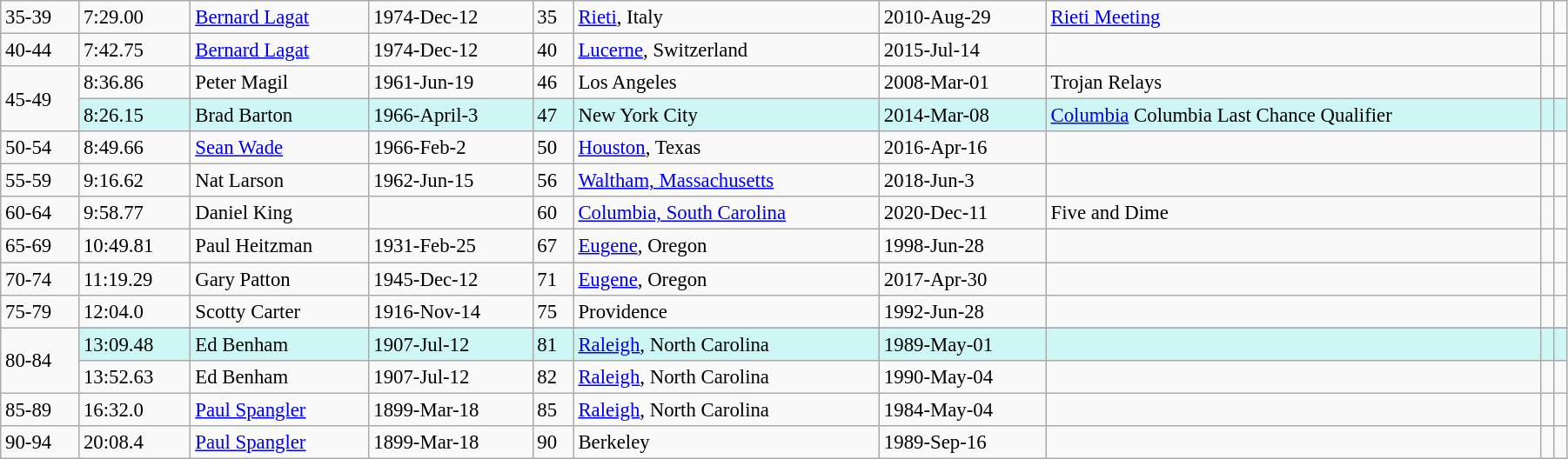<table class="wikitable" style="font-size:95%; width: 95%">
<tr>
<td>35-39</td>
<td>7:29.00</td>
<td><a href='#'>Bernard Lagat</a></td>
<td>1974-Dec-12</td>
<td>35</td>
<td><a href='#'>Rieti</a>, Italy</td>
<td>2010-Aug-29</td>
<td><a href='#'>Rieti Meeting</a></td>
<td></td>
<td></td>
</tr>
<tr>
<td>40-44</td>
<td>7:42.75</td>
<td><a href='#'>Bernard Lagat</a></td>
<td>1974-Dec-12</td>
<td>40</td>
<td><a href='#'>Lucerne</a>, Switzerland</td>
<td>2015-Jul-14</td>
<td></td>
<td></td>
<td></td>
</tr>
<tr>
<td rowspan=2>45-49</td>
<td>8:36.86</td>
<td>Peter Magil</td>
<td>1961-Jun-19</td>
<td>46</td>
<td>Los Angeles</td>
<td>2008-Mar-01</td>
<td>Trojan Relays</td>
<td></td>
<td></td>
</tr>
<tr bgcolor="#cef6f5">
<td>8:26.15 </td>
<td>Brad Barton</td>
<td>1966-April-3</td>
<td>47</td>
<td>New York City</td>
<td>2014-Mar-08</td>
<td><a href='#'>Columbia</a> Columbia Last Chance Qualifier</td>
<td></td>
<td></td>
</tr>
<tr>
<td>50-54</td>
<td>8:49.66</td>
<td><a href='#'>Sean Wade</a></td>
<td>1966-Feb-2</td>
<td>50</td>
<td><a href='#'>Houston</a>, Texas</td>
<td>2016-Apr-16</td>
<td></td>
<td></td>
<td></td>
</tr>
<tr>
<td>55-59</td>
<td>9:16.62</td>
<td>Nat Larson</td>
<td>1962-Jun-15</td>
<td>56</td>
<td><a href='#'>Waltham, Massachusetts</a></td>
<td>2018-Jun-3</td>
<td></td>
<td></td>
<td></td>
</tr>
<tr>
<td>60-64</td>
<td>9:58.77</td>
<td>Daniel King</td>
<td></td>
<td>60</td>
<td><a href='#'>Columbia, South Carolina</a></td>
<td>2020-Dec-11</td>
<td>Five and Dime</td>
<td></td>
<td></td>
</tr>
<tr>
<td>65-69</td>
<td>10:49.81</td>
<td>Paul Heitzman</td>
<td>1931-Feb-25</td>
<td>67</td>
<td><a href='#'>Eugene</a>, Oregon</td>
<td>1998-Jun-28</td>
<td></td>
<td></td>
<td></td>
</tr>
<tr>
<td>70-74</td>
<td>11:19.29</td>
<td>Gary Patton</td>
<td>1945-Dec-12</td>
<td>71</td>
<td><a href='#'>Eugene</a>, Oregon</td>
<td>2017-Apr-30</td>
<td></td>
<td></td>
<td></td>
</tr>
<tr>
<td>75-79</td>
<td>12:04.0</td>
<td>Scotty Carter</td>
<td>1916-Nov-14</td>
<td>75</td>
<td>Providence</td>
<td>1992-Jun-28</td>
<td></td>
<td></td>
<td></td>
</tr>
<tr>
<td rowspan=3>80-84</td>
</tr>
<tr bgcolor="#cef6f5">
<td>13:09.48</td>
<td>Ed Benham</td>
<td>1907-Jul-12</td>
<td>81</td>
<td><a href='#'>Raleigh</a>, North Carolina</td>
<td>1989-May-01</td>
<td></td>
<td></td>
<td></td>
</tr>
<tr>
<td>13:52.63</td>
<td>Ed Benham</td>
<td>1907-Jul-12</td>
<td>82</td>
<td><a href='#'>Raleigh</a>, North Carolina</td>
<td>1990-May-04</td>
<td></td>
<td></td>
<td></td>
</tr>
<tr>
<td>85-89</td>
<td>16:32.0</td>
<td><a href='#'>Paul Spangler</a></td>
<td>1899-Mar-18</td>
<td>85</td>
<td><a href='#'>Raleigh</a>, North Carolina</td>
<td>1984-May-04</td>
<td></td>
<td></td>
<td></td>
</tr>
<tr>
<td>90-94</td>
<td>20:08.4</td>
<td><a href='#'>Paul Spangler</a></td>
<td>1899-Mar-18</td>
<td>90</td>
<td>Berkeley</td>
<td>1989-Sep-16</td>
<td></td>
<td></td>
<td></td>
</tr>
</table>
